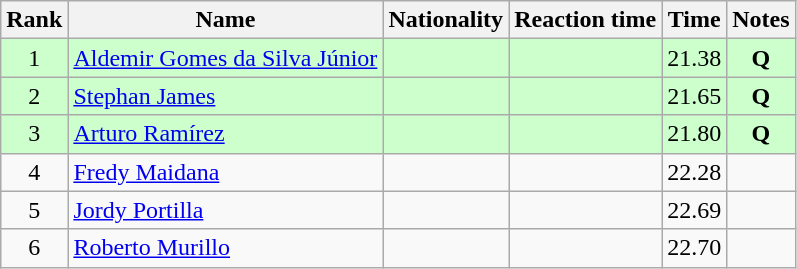<table class="wikitable sortable" style="text-align:center">
<tr>
<th>Rank</th>
<th>Name</th>
<th>Nationality</th>
<th>Reaction time</th>
<th>Time</th>
<th>Notes</th>
</tr>
<tr bgcolor=ccffcc>
<td align=center>1</td>
<td align=left><a href='#'>Aldemir Gomes da Silva Júnior</a></td>
<td align=left></td>
<td></td>
<td>21.38</td>
<td><strong>Q</strong></td>
</tr>
<tr bgcolor=ccffcc>
<td align=center>2</td>
<td align=left><a href='#'>Stephan James</a></td>
<td align=left></td>
<td></td>
<td>21.65</td>
<td><strong>Q</strong></td>
</tr>
<tr bgcolor=ccffcc>
<td align=center>3</td>
<td align=left><a href='#'>Arturo Ramírez</a></td>
<td align=left></td>
<td></td>
<td>21.80</td>
<td><strong>Q</strong></td>
</tr>
<tr>
<td align=center>4</td>
<td align=left><a href='#'>Fredy Maidana</a></td>
<td align=left></td>
<td></td>
<td>22.28</td>
<td></td>
</tr>
<tr>
<td align=center>5</td>
<td align=left><a href='#'>Jordy Portilla</a></td>
<td align=left></td>
<td></td>
<td>22.69</td>
<td></td>
</tr>
<tr>
<td align=center>6</td>
<td align=left><a href='#'>Roberto Murillo</a></td>
<td align=left></td>
<td></td>
<td>22.70</td>
<td></td>
</tr>
</table>
